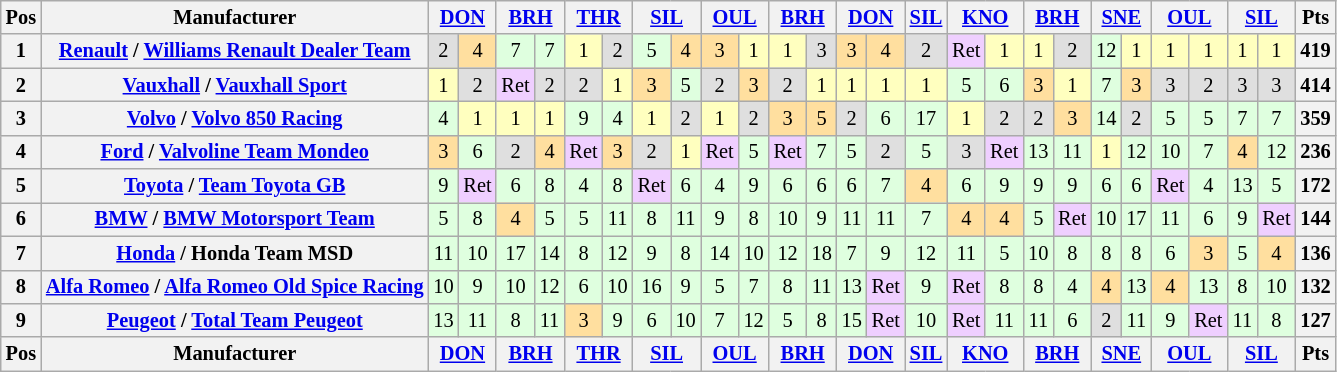<table class="wikitable" style="font-size: 85%; text-align: center;">
<tr valign="top">
<th valign="middle">Pos</th>
<th valign="middle">Manufacturer</th>
<th colspan=2><a href='#'>DON</a></th>
<th colspan=2><a href='#'>BRH</a></th>
<th colspan=2><a href='#'>THR</a></th>
<th colspan=2><a href='#'>SIL</a></th>
<th colspan=2><a href='#'>OUL</a></th>
<th colspan=2><a href='#'>BRH</a></th>
<th colspan=2><a href='#'>DON</a></th>
<th><a href='#'>SIL</a></th>
<th colspan=2><a href='#'>KNO</a></th>
<th colspan=2><a href='#'>BRH</a></th>
<th colspan=2><a href='#'>SNE</a></th>
<th colspan=2><a href='#'>OUL</a></th>
<th colspan=2><a href='#'>SIL</a></th>
<th valign=middle>Pts</th>
</tr>
<tr>
<th>1</th>
<th align=left><a href='#'>Renault</a> / <a href='#'>Williams Renault Dealer Team</a></th>
<td style="background:#DFDFDF;">2</td>
<td style="background:#FFDF9F;">4</td>
<td style="background:#DFFFDF;">7</td>
<td style="background:#DFFFDF;">7</td>
<td style="background:#FFFFBF;">1</td>
<td style="background:#DFDFDF;">2</td>
<td style="background:#DFFFDF;">5</td>
<td style="background:#FFDF9F;">4</td>
<td style="background:#FFDF9F;">3</td>
<td style="background:#FFFFBF;">1</td>
<td style="background:#FFFFBF;">1</td>
<td style="background:#DFDFDF;">3</td>
<td style="background:#FFDF9F;">3</td>
<td style="background:#FFDF9F;">4</td>
<td style="background:#DFDFDF;">2</td>
<td style="background:#EFCFFF;">Ret</td>
<td style="background:#FFFFBF;">1</td>
<td style="background:#FFFFBF;">1</td>
<td style="background:#DFDFDF;">2</td>
<td style="background:#DFFFDF;">12</td>
<td style="background:#FFFFBF;">1</td>
<td style="background:#FFFFBF;">1</td>
<td style="background:#FFFFBF;">1</td>
<td style="background:#FFFFBF;">1</td>
<td style="background:#FFFFBF;">1</td>
<th>419</th>
</tr>
<tr>
<th>2</th>
<th align=left><a href='#'>Vauxhall</a> / <a href='#'>Vauxhall Sport</a></th>
<td style="background:#FFFFBF;">1</td>
<td style="background:#DFDFDF;">2</td>
<td style="background:#EFCFFF;">Ret</td>
<td style="background:#DFDFDF;">2</td>
<td style="background:#DFDFDF;">2</td>
<td style="background:#FFFFBF;">1</td>
<td style="background:#FFDF9F;">3</td>
<td style="background:#DFFFDF;">5</td>
<td style="background:#DFDFDF;">2</td>
<td style="background:#FFDF9F;">3</td>
<td style="background:#DFDFDF;">2</td>
<td style="background:#FFFFBF;">1</td>
<td style="background:#FFFFBF;">1</td>
<td style="background:#FFFFBF;">1</td>
<td style="background:#FFFFBF;">1</td>
<td style="background:#DFFFDF;">5</td>
<td style="background:#DFFFDF;">6</td>
<td style="background:#FFDF9F;">3</td>
<td style="background:#FFFFBF;">1</td>
<td style="background:#DFFFDF;">7</td>
<td style="background:#FFDF9F;">3</td>
<td style="background:#DFDFDF;">3</td>
<td style="background:#DFDFDF;">2</td>
<td style="background:#DFDFDF;">3</td>
<td style="background:#DFDFDF;">3</td>
<th>414</th>
</tr>
<tr>
<th>3</th>
<th align=left><a href='#'>Volvo</a> / <a href='#'>Volvo 850 Racing</a></th>
<td style="background:#DFFFDF;">4</td>
<td style="background:#FFFFBF;">1</td>
<td style="background:#FFFFBF;">1</td>
<td style="background:#FFFFBF;">1</td>
<td style="background:#DFFFDF;">9</td>
<td style="background:#DFFFDF;">4</td>
<td style="background:#FFFFBF;">1</td>
<td style="background:#DFDFDF;">2</td>
<td style="background:#FFFFBF;">1</td>
<td style="background:#DFDFDF;">2</td>
<td style="background:#FFDF9F;">3</td>
<td style="background:#FFDF9F;">5</td>
<td style="background:#DFDFDF;">2</td>
<td style="background:#DFFFDF;">6</td>
<td style="background:#DFFFDF;">17</td>
<td style="background:#FFFFBF;">1</td>
<td style="background:#DFDFDF;">2</td>
<td style="background:#DFDFDF;">2</td>
<td style="background:#FFDF9F;">3</td>
<td style="background:#DFFFDF;">14</td>
<td style="background:#DFDFDF;">2</td>
<td style="background:#DFFFDF;">5</td>
<td style="background:#DFFFDF;">5</td>
<td style="background:#DFFFDF;">7</td>
<td style="background:#DFFFDF;">7</td>
<th>359</th>
</tr>
<tr>
<th>4</th>
<th align=left><a href='#'>Ford</a> / <a href='#'>Valvoline Team Mondeo</a></th>
<td style="background:#FFDF9F;">3</td>
<td style="background:#DFFFDF;">6</td>
<td style="background:#DFDFDF;">2</td>
<td style="background:#FFDF9F;">4</td>
<td style="background:#EFCFFF;">Ret</td>
<td style="background:#FFDF9F;">3</td>
<td style="background:#DFDFDF;">2</td>
<td style="background:#FFFFBF;">1</td>
<td style="background:#EFCFFF;">Ret</td>
<td style="background:#DFFFDF;">5</td>
<td style="background:#EFCFFF;">Ret</td>
<td style="background:#DFFFDF;">7</td>
<td style="background:#DFFFDF;">5</td>
<td style="background:#DFDFDF;">2</td>
<td style="background:#DFFFDF;">5</td>
<td style="background:#DFDFDF;">3</td>
<td style="background:#EFCFFF;">Ret</td>
<td style="background:#DFFFDF;">13</td>
<td style="background:#DFFFDF;">11</td>
<td style="background:#FFFFBF;">1</td>
<td style="background:#DFFFDF;">12</td>
<td style="background:#DFFFDF;">10</td>
<td style="background:#DFFFDF;">7</td>
<td style="background:#FFDF9F;">4</td>
<td style="background:#DFFFDF;">12</td>
<th>236</th>
</tr>
<tr>
<th>5</th>
<th align=left><a href='#'>Toyota</a> / <a href='#'>Team Toyota GB</a></th>
<td style="background:#DFFFDF;">9</td>
<td style="background:#EFCFFF;">Ret</td>
<td style="background:#DFFFDF;">6</td>
<td style="background:#DFFFDF;">8</td>
<td style="background:#DFFFDF;">4</td>
<td style="background:#DFFFDF;">8</td>
<td style="background:#EFCFFF;">Ret</td>
<td style="background:#DFFFDF;">6</td>
<td style="background:#DFFFDF;">4</td>
<td style="background:#DFFFDF;">9</td>
<td style="background:#DFFFDF;">6</td>
<td style="background:#DFFFDF;">6</td>
<td style="background:#DFFFDF;">6</td>
<td style="background:#DFFFDF;">7</td>
<td style="background:#FFDF9F;">4</td>
<td style="background:#DFFFDF;">6</td>
<td style="background:#DFFFDF;">9</td>
<td style="background:#DFFFDF;">9</td>
<td style="background:#DFFFDF;">9</td>
<td style="background:#DFFFDF;">6</td>
<td style="background:#DFFFDF;">6</td>
<td style="background:#EFCFFF;">Ret</td>
<td style="background:#DFFFDF;">4</td>
<td style="background:#DFFFDF;">13</td>
<td style="background:#DFFFDF;">5</td>
<th>172</th>
</tr>
<tr>
<th>6</th>
<th align=left><a href='#'>BMW</a> / <a href='#'>BMW Motorsport Team</a></th>
<td style="background:#DFFFDF;">5</td>
<td style="background:#DFFFDF;">8</td>
<td style="background:#FFDF9F;">4</td>
<td style="background:#DFFFDF;">5</td>
<td style="background:#DFFFDF;">5</td>
<td style="background:#DFFFDF;">11</td>
<td style="background:#DFFFDF;">8</td>
<td style="background:#DFFFDF;">11</td>
<td style="background:#DFFFDF;">9</td>
<td style="background:#DFFFDF;">8</td>
<td style="background:#DFFFDF;">10</td>
<td style="background:#DFFFDF;">9</td>
<td style="background:#DFFFDF;">11</td>
<td style="background:#DFFFDF;">11</td>
<td style="background:#DFFFDF;">7</td>
<td style="background:#FFDF9F;">4</td>
<td style="background:#FFDF9F;">4</td>
<td style="background:#DFFFDF;">5</td>
<td style="background:#EFCFFF;">Ret</td>
<td style="background:#DFFFDF;">10</td>
<td style="background:#DFFFDF;">17</td>
<td style="background:#DFFFDF;">11</td>
<td style="background:#DFFFDF;">6</td>
<td style="background:#DFFFDF;">9</td>
<td style="background:#EFCFFF;">Ret</td>
<th>144</th>
</tr>
<tr>
<th>7</th>
<th align=left><a href='#'>Honda</a> / Honda Team MSD</th>
<td style="background:#DFFFDF;">11</td>
<td style="background:#DFFFDF;">10</td>
<td style="background:#DFFFDF;">17</td>
<td style="background:#DFFFDF;">14</td>
<td style="background:#DFFFDF;">8</td>
<td style="background:#DFFFDF;">12</td>
<td style="background:#DFFFDF;">9</td>
<td style="background:#DFFFDF;">8</td>
<td style="background:#DFFFDF;">14</td>
<td style="background:#DFFFDF;">10</td>
<td style="background:#DFFFDF;">12</td>
<td style="background:#DFFFDF;">18</td>
<td style="background:#DFFFDF;">7</td>
<td style="background:#DFFFDF;">9</td>
<td style="background:#DFFFDF;">12</td>
<td style="background:#DFFFDF;">11</td>
<td style="background:#DFFFDF;">5</td>
<td style="background:#DFFFDF;">10</td>
<td style="background:#DFFFDF;">8</td>
<td style="background:#DFFFDF;">8</td>
<td style="background:#DFFFDF;">8</td>
<td style="background:#DFFFDF;">6</td>
<td style="background:#FFDF9F;">3</td>
<td style="background:#DFFFDF;">5</td>
<td style="background:#FFDF9F;">4</td>
<th>136</th>
</tr>
<tr>
<th>8</th>
<th align=left nowrap><a href='#'>Alfa Romeo</a> / <a href='#'>Alfa Romeo Old Spice Racing</a></th>
<td style="background:#DFFFDF;">10</td>
<td style="background:#DFFFDF;">9</td>
<td style="background:#DFFFDF;">10</td>
<td style="background:#DFFFDF;">12</td>
<td style="background:#DFFFDF;">6</td>
<td style="background:#DFFFDF;">10</td>
<td style="background:#DFFFDF;">16</td>
<td style="background:#DFFFDF;">9</td>
<td style="background:#DFFFDF;">5</td>
<td style="background:#DFFFDF;">7</td>
<td style="background:#DFFFDF;">8</td>
<td style="background:#DFFFDF;">11</td>
<td style="background:#DFFFDF;">13</td>
<td style="background:#EFCFFF;">Ret</td>
<td style="background:#DFFFDF;">9</td>
<td style="background:#EFCFFF;">Ret</td>
<td style="background:#DFFFDF;">8</td>
<td style="background:#DFFFDF;">8</td>
<td style="background:#DFFFDF;">4</td>
<td style="background:#FFDF9F;">4</td>
<td style="background:#DFFFDF;">13</td>
<td style="background:#FFDF9F;">4</td>
<td style="background:#DFFFDF;">13</td>
<td style="background:#DFFFDF;">8</td>
<td style="background:#DFFFDF;">10</td>
<th>132</th>
</tr>
<tr>
<th>9</th>
<th align=left><a href='#'>Peugeot</a> / <a href='#'>Total Team Peugeot</a></th>
<td style="background:#DFFFDF;">13</td>
<td style="background:#DFFFDF;">11</td>
<td style="background:#DFFFDF;">8</td>
<td style="background:#DFFFDF;">11</td>
<td style="background:#FFDF9F;">3</td>
<td style="background:#DFFFDF;">9</td>
<td style="background:#DFFFDF;">6</td>
<td style="background:#DFFFDF;">10</td>
<td style="background:#DFFFDF;">7</td>
<td style="background:#DFFFDF;">12</td>
<td style="background:#DFFFDF;">5</td>
<td style="background:#DFFFDF;">8</td>
<td style="background:#DFFFDF;">15</td>
<td style="background:#EFCFFF;">Ret</td>
<td style="background:#DFFFDF;">10</td>
<td style="background:#EFCFFF;">Ret</td>
<td style="background:#DFFFDF;">11</td>
<td style="background:#DFFFDF;">11</td>
<td style="background:#DFFFDF;">6</td>
<td style="background:#DFDFDF;">2</td>
<td style="background:#DFFFDF;">11</td>
<td style="background:#DFFFDF;">9</td>
<td style="background:#EFCFFF;">Ret</td>
<td style="background:#DFFFDF;">11</td>
<td style="background:#DFFFDF;">8</td>
<th>127</th>
</tr>
<tr valign="top">
<th valign="middle">Pos</th>
<th valign="middle">Manufacturer</th>
<th colspan=2><a href='#'>DON</a></th>
<th colspan=2><a href='#'>BRH</a></th>
<th colspan=2><a href='#'>THR</a></th>
<th colspan=2><a href='#'>SIL</a></th>
<th colspan=2><a href='#'>OUL</a></th>
<th colspan=2><a href='#'>BRH</a></th>
<th colspan=2><a href='#'>DON</a></th>
<th><a href='#'>SIL</a></th>
<th colspan=2><a href='#'>KNO</a></th>
<th colspan=2><a href='#'>BRH</a></th>
<th colspan=2><a href='#'>SNE</a></th>
<th colspan=2><a href='#'>OUL</a></th>
<th colspan=2><a href='#'>SIL</a></th>
<th valign=middle>Pts</th>
</tr>
</table>
